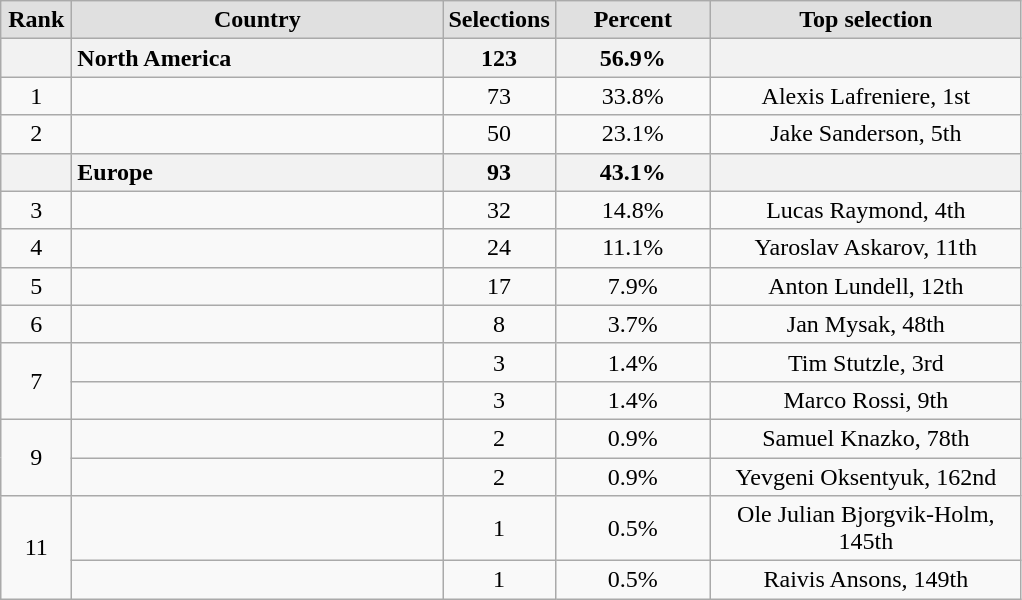<table class="wikitable" style="text-align: center">
<tr>
<th style="background:#e0e0e0; width:2.5em;">Rank</th>
<th style="background:#e0e0e0; width:15em;">Country</th>
<th style="background:#e0e0e0; width:4em;">Selections</th>
<th style="background:#e0e0e0; width:6em;">Percent</th>
<th style="background:#e0e0e0; width:12.5em;">Top selection</th>
</tr>
<tr>
<th></th>
<th style="text-align:left;">North America</th>
<th>123</th>
<th>56.9%</th>
<th></th>
</tr>
<tr>
<td>1</td>
<td style="text-align:left;"></td>
<td>73</td>
<td>33.8%</td>
<td>Alexis Lafreniere, 1st</td>
</tr>
<tr>
<td>2</td>
<td style="text-align:left;"></td>
<td>50</td>
<td>23.1%</td>
<td>Jake Sanderson, 5th</td>
</tr>
<tr>
<th></th>
<th style="text-align:left;">Europe</th>
<th>93</th>
<th>43.1%</th>
<th></th>
</tr>
<tr>
<td>3</td>
<td style="text-align:left;"></td>
<td>32</td>
<td>14.8%</td>
<td>Lucas Raymond, 4th</td>
</tr>
<tr>
<td>4</td>
<td style="text-align:left;"></td>
<td>24</td>
<td>11.1%</td>
<td>Yaroslav Askarov, 11th</td>
</tr>
<tr>
<td>5</td>
<td style="text-align:left;"></td>
<td>17</td>
<td>7.9%</td>
<td>Anton Lundell, 12th</td>
</tr>
<tr>
<td>6</td>
<td style="text-align:left;"></td>
<td>8</td>
<td>3.7%</td>
<td>Jan Mysak, 48th</td>
</tr>
<tr>
<td rowspan="2">7</td>
<td style="text-align:left;"></td>
<td>3</td>
<td>1.4%</td>
<td>Tim Stutzle, 3rd</td>
</tr>
<tr>
<td style="text-align:left;"></td>
<td>3</td>
<td>1.4%</td>
<td>Marco Rossi, 9th</td>
</tr>
<tr>
<td rowspan="2">9</td>
<td style="text-align:left;"></td>
<td>2</td>
<td>0.9%</td>
<td>Samuel Knazko, 78th</td>
</tr>
<tr>
<td style="text-align:left;"></td>
<td>2</td>
<td>0.9%</td>
<td>Yevgeni Oksentyuk, 162nd</td>
</tr>
<tr>
<td rowspan="2">11</td>
<td style="text-align:left;"></td>
<td>1</td>
<td>0.5%</td>
<td>Ole Julian Bjorgvik-Holm, 145th</td>
</tr>
<tr>
<td style="text-align:left;"></td>
<td>1</td>
<td>0.5%</td>
<td>Raivis Ansons, 149th</td>
</tr>
</table>
